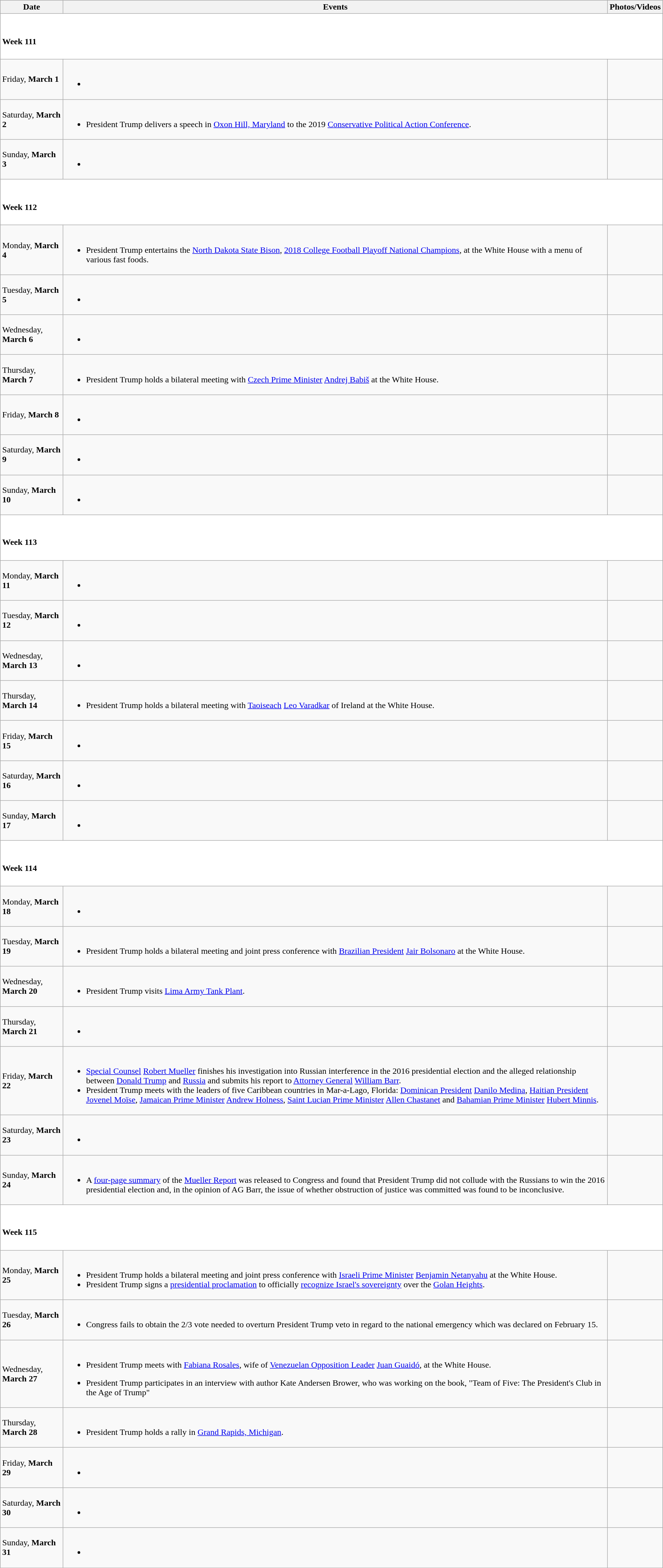<table class="wikitable">
<tr>
<th>Date</th>
<th>Events</th>
<th>Photos/Videos</th>
</tr>
<tr style="background:white;">
<td colspan="3"><br><h4>Week 111</h4></td>
</tr>
<tr>
<td>Friday, <strong>March 1</strong></td>
<td><br><ul><li></li></ul></td>
<td></td>
</tr>
<tr>
<td>Saturday, <strong>March 2</strong></td>
<td><br><ul><li>President Trump delivers a speech in <a href='#'>Oxon Hill, Maryland</a> to the 2019 <a href='#'>Conservative Political Action Conference</a>.</li></ul></td>
<td></td>
</tr>
<tr>
<td>Sunday, <strong>March 3</strong></td>
<td><br><ul><li></li></ul></td>
<td></td>
</tr>
<tr style="background:white;">
<td colspan="3"><br><h4>Week 112</h4></td>
</tr>
<tr>
<td>Monday, <strong>March 4</strong></td>
<td><br><ul><li>President Trump entertains the <a href='#'>North Dakota State Bison</a>, <a href='#'>2018 College Football Playoff National Champions</a>, at the White House with a menu of various fast foods.</li></ul></td>
<td></td>
</tr>
<tr>
<td>Tuesday, <strong>March 5</strong></td>
<td><br><ul><li></li></ul></td>
<td></td>
</tr>
<tr>
<td>Wednesday, <strong>March 6</strong></td>
<td><br><ul><li></li></ul></td>
<td></td>
</tr>
<tr>
<td>Thursday, <strong>March 7</strong></td>
<td><br><ul><li>President Trump holds a bilateral meeting with <a href='#'>Czech Prime Minister</a> <a href='#'>Andrej Babiš</a> at the White House.</li></ul></td>
<td></td>
</tr>
<tr>
<td>Friday, <strong>March 8</strong></td>
<td><br><ul><li></li></ul></td>
<td></td>
</tr>
<tr>
<td>Saturday, <strong>March 9</strong></td>
<td><br><ul><li></li></ul></td>
<td></td>
</tr>
<tr>
<td>Sunday, <strong>March 10</strong></td>
<td><br><ul><li></li></ul></td>
<td></td>
</tr>
<tr style="background:white;">
<td colspan="3"><br><h4>Week 113</h4></td>
</tr>
<tr>
<td>Monday, <strong>March 11</strong></td>
<td><br><ul><li></li></ul></td>
<td></td>
</tr>
<tr>
<td>Tuesday, <strong>March 12</strong></td>
<td><br><ul><li></li></ul></td>
<td></td>
</tr>
<tr>
<td>Wednesday, <strong>March 13</strong></td>
<td><br><ul><li></li></ul></td>
<td></td>
</tr>
<tr>
<td>Thursday, <strong>March 14</strong></td>
<td><br><ul><li>President Trump holds a bilateral meeting with <a href='#'>Taoiseach</a> <a href='#'>Leo Varadkar</a> of Ireland at the White House.</li></ul></td>
<td></td>
</tr>
<tr>
<td>Friday, <strong>March 15</strong></td>
<td><br><ul><li></li></ul></td>
<td></td>
</tr>
<tr>
<td>Saturday, <strong>March 16</strong></td>
<td><br><ul><li></li></ul></td>
<td></td>
</tr>
<tr>
<td>Sunday, <strong>March 17</strong></td>
<td><br><ul><li></li></ul></td>
<td></td>
</tr>
<tr style="background:white;">
<td colspan="3"><br><h4>Week 114</h4></td>
</tr>
<tr>
<td>Monday, <strong>March 18</strong></td>
<td><br><ul><li></li></ul></td>
<td></td>
</tr>
<tr>
<td>Tuesday, <strong>March 19</strong></td>
<td><br><ul><li>President Trump holds a bilateral meeting and joint press conference with <a href='#'>Brazilian President</a> <a href='#'>Jair Bolsonaro</a> at the White House.</li></ul></td>
<td></td>
</tr>
<tr>
<td>Wednesday, <strong>March 20</strong></td>
<td><br><ul><li>President Trump visits <a href='#'>Lima Army Tank Plant</a>.</li></ul></td>
<td></td>
</tr>
<tr>
<td>Thursday, <strong>March 21</strong></td>
<td><br><ul><li></li></ul></td>
<td></td>
</tr>
<tr>
<td>Friday, <strong>March 22</strong></td>
<td><br><ul><li><a href='#'>Special Counsel</a> <a href='#'>Robert Mueller</a> finishes his investigation into Russian interference in the 2016 presidential election and the alleged relationship between <a href='#'>Donald Trump</a> and <a href='#'>Russia</a> and submits his report to <a href='#'>Attorney General</a> <a href='#'>William Barr</a>.</li><li>President Trump meets with the leaders of five Caribbean countries in Mar-a-Lago, Florida: <a href='#'>Dominican President</a> <a href='#'>Danilo Medina</a>, <a href='#'>Haitian President</a> <a href='#'>Jovenel Moïse</a>, <a href='#'>Jamaican Prime Minister</a> <a href='#'>Andrew Holness</a>, <a href='#'>Saint Lucian Prime Minister</a> <a href='#'>Allen Chastanet</a> and <a href='#'>Bahamian Prime Minister</a> <a href='#'>Hubert Minnis</a>.</li></ul></td>
<td></td>
</tr>
<tr>
<td>Saturday, <strong>March 23</strong></td>
<td><br><ul><li></li></ul></td>
<td></td>
</tr>
<tr>
<td>Sunday, <strong>March 24</strong></td>
<td><br><ul><li>A <a href='#'>four-page summary</a> of the <a href='#'>Mueller Report</a> was released to Congress and found that President Trump did not collude with the Russians to win the 2016 presidential election and, in the opinion of AG Barr, the issue of whether obstruction of justice was committed was found to be inconclusive.</li></ul></td>
<td></td>
</tr>
<tr style="background:white;">
<td colspan="3"><br><h4>Week 115</h4></td>
</tr>
<tr>
<td>Monday, <strong>March 25</strong></td>
<td><br><ul><li>President Trump holds a bilateral meeting and joint press conference with <a href='#'>Israeli Prime Minister</a> <a href='#'>Benjamin Netanyahu</a> at the White House.</li><li>President Trump signs a <a href='#'>presidential proclamation</a> to officially <a href='#'>recognize Israel's sovereignty</a> over the <a href='#'>Golan Heights</a>.</li></ul></td>
<td></td>
</tr>
<tr>
<td>Tuesday, <strong>March 26</strong></td>
<td><br><ul><li>Congress fails to obtain the 2/3 vote needed to overturn President Trump veto in regard to the national emergency which was declared on February 15.</li></ul></td>
<td></td>
</tr>
<tr>
<td>Wednesday, <strong>March 27</strong></td>
<td><br><ul><li>President Trump meets with <a href='#'>Fabiana Rosales</a>, wife of <a href='#'>Venezuelan Opposition Leader</a> <a href='#'>Juan Guaidó</a>, at the White House.</li></ul><ul><li>President Trump participates in an interview with author Kate Andersen Brower, who was working on the book, "Team of Five: The President's Club in the Age of Trump" </li></ul></td>
<td></td>
</tr>
<tr>
<td>Thursday, <strong>March 28</strong></td>
<td><br><ul><li>President Trump holds a rally in <a href='#'>Grand Rapids, Michigan</a>.</li></ul></td>
<td></td>
</tr>
<tr>
<td>Friday, <strong>March 29</strong></td>
<td><br><ul><li></li></ul></td>
<td></td>
</tr>
<tr>
<td>Saturday, <strong>March 30</strong></td>
<td><br><ul><li></li></ul></td>
<td></td>
</tr>
<tr>
<td>Sunday, <strong>March 31</strong></td>
<td><br><ul><li></li></ul></td>
<td></td>
</tr>
</table>
